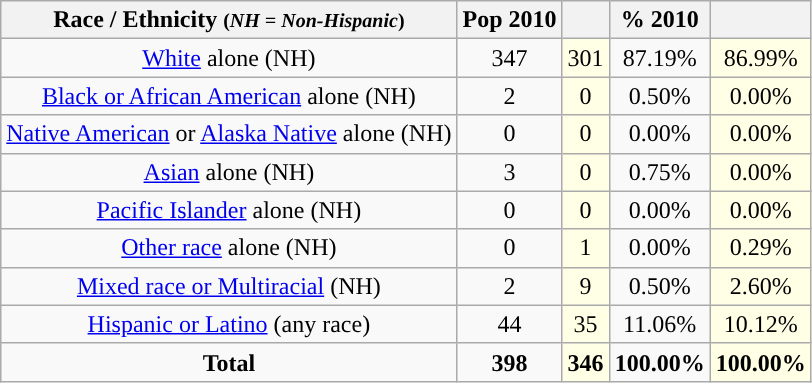<table class="wikitable" style="text-align:center;">
<tr>
<th>Race / Ethnicity <small>(<em>NH = Non-Hispanic</em>)</small></th>
<th>Pop 2010</th>
<th></th>
<th>% 2010</th>
<th></th>
</tr>
<tr>
<td><a href='#'>White</a> alone (NH)</td>
<td>347</td>
<td style='background: #ffffe6;'>301</td>
<td>87.19%</td>
<td style='background: #ffffe6;'>86.99%</td>
</tr>
<tr>
<td><a href='#'>Black or African American</a> alone (NH)</td>
<td>2</td>
<td style='background: #ffffe6;'>0</td>
<td>0.50%</td>
<td style='background: #ffffe6;'>0.00%</td>
</tr>
<tr>
<td><a href='#'>Native American</a> or <a href='#'>Alaska Native</a> alone (NH)</td>
<td>0</td>
<td style='background: #ffffe6;'>0</td>
<td>0.00%</td>
<td style='background: #ffffe6;'>0.00%</td>
</tr>
<tr>
<td><a href='#'>Asian</a> alone (NH)</td>
<td>3</td>
<td style='background: #ffffe6;'>0</td>
<td>0.75%</td>
<td style='background: #ffffe6;'>0.00%</td>
</tr>
<tr>
<td><a href='#'>Pacific Islander</a> alone (NH)</td>
<td>0</td>
<td style='background: #ffffe6;'>0</td>
<td>0.00%</td>
<td style='background: #ffffe6;'>0.00%</td>
</tr>
<tr>
<td><a href='#'>Other race</a> alone (NH)</td>
<td>0</td>
<td style='background: #ffffe6;'>1</td>
<td>0.00%</td>
<td style='background: #ffffe6;'>0.29%</td>
</tr>
<tr>
<td><a href='#'>Mixed race or Multiracial</a> (NH)</td>
<td>2</td>
<td style='background: #ffffe6;'>9</td>
<td>0.50%</td>
<td style='background: #ffffe6;'>2.60%</td>
</tr>
<tr>
<td><a href='#'>Hispanic or Latino</a> (any race)</td>
<td>44</td>
<td style='background: #ffffe6;'>35</td>
<td>11.06%</td>
<td style='background: #ffffe6;'>10.12%</td>
</tr>
<tr>
<td><strong>Total</strong></td>
<td><strong>398</strong></td>
<td style='background: #ffffe6;'><strong>346</strong></td>
<td><strong>100.00%</strong></td>
<td style='background: #ffffe6;'><strong>100.00%</strong></td>
</tr>
</table>
